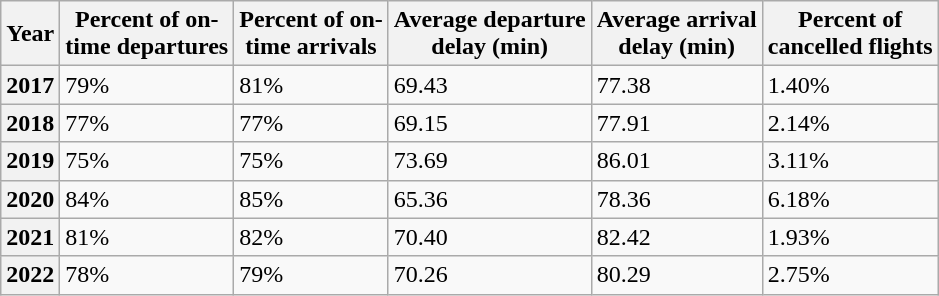<table class="wikitable sortable">
<tr>
<th>Year</th>
<th>Percent of on-<br>time departures</th>
<th>Percent of on-<br>time arrivals</th>
<th>Average departure<br>delay (min)</th>
<th>Average arrival<br>delay (min)</th>
<th>Percent of<br>cancelled flights</th>
</tr>
<tr>
<th>2017</th>
<td>79%</td>
<td>81%</td>
<td>69.43</td>
<td>77.38</td>
<td>1.40%</td>
</tr>
<tr>
<th>2018</th>
<td>77%</td>
<td>77%</td>
<td>69.15</td>
<td>77.91</td>
<td>2.14%</td>
</tr>
<tr>
<th>2019</th>
<td>75%</td>
<td>75%</td>
<td>73.69</td>
<td>86.01</td>
<td>3.11%</td>
</tr>
<tr>
<th>2020</th>
<td>84%</td>
<td>85%</td>
<td>65.36</td>
<td>78.36</td>
<td>6.18%</td>
</tr>
<tr>
<th>2021</th>
<td>81%</td>
<td>82%</td>
<td>70.40</td>
<td>82.42</td>
<td>1.93%</td>
</tr>
<tr>
<th>2022</th>
<td>78%</td>
<td>79%</td>
<td>70.26</td>
<td>80.29</td>
<td>2.75%</td>
</tr>
</table>
